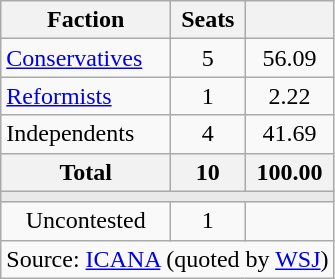<table class="wikitable" style="text-align:center">
<tr>
<th>Faction</th>
<th>Seats</th>
<th></th>
</tr>
<tr>
<td align="left"><a href='#'>Conservatives</a></td>
<td>5</td>
<td>56.09</td>
</tr>
<tr>
<td align="left"><a href='#'>Reformists</a></td>
<td>1</td>
<td>2.22</td>
</tr>
<tr>
<td align="left">Independents</td>
<td>4</td>
<td>41.69</td>
</tr>
<tr>
<th align="left">Total</th>
<th>10</th>
<th>100.00</th>
</tr>
<tr>
<td colspan="3" style="background:#E9E9E9;"></td>
</tr>
<tr>
<td>Uncontested</td>
<td>1</td>
<td></td>
</tr>
<tr>
<td colspan="3" align="left">Source: <a href='#'>ICANA</a> (quoted by <a href='#'>WSJ</a>)</td>
</tr>
</table>
